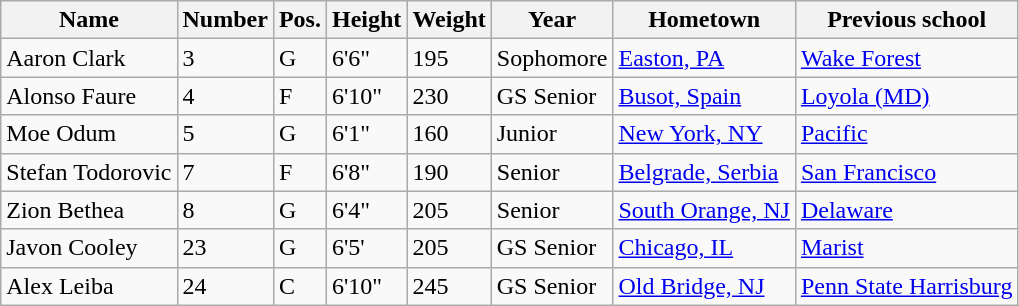<table class="wikitable sortable" border="1">
<tr>
<th>Name</th>
<th>Number</th>
<th>Pos.</th>
<th>Height</th>
<th>Weight</th>
<th>Year</th>
<th>Hometown</th>
<th class="unsortable">Previous school</th>
</tr>
<tr>
<td>Aaron Clark</td>
<td>3</td>
<td>G</td>
<td>6'6"</td>
<td>195</td>
<td>Sophomore</td>
<td><a href='#'>Easton, PA</a></td>
<td><a href='#'>Wake Forest</a></td>
</tr>
<tr>
<td>Alonso Faure</td>
<td>4</td>
<td>F</td>
<td>6'10"</td>
<td>230</td>
<td>GS Senior</td>
<td><a href='#'>Busot, Spain</a></td>
<td><a href='#'>Loyola (MD)</a></td>
</tr>
<tr>
<td>Moe Odum</td>
<td>5</td>
<td>G</td>
<td>6'1"</td>
<td>160</td>
<td>Junior</td>
<td><a href='#'>New York, NY</a></td>
<td><a href='#'>Pacific</a></td>
</tr>
<tr>
<td>Stefan Todorovic</td>
<td>7</td>
<td>F</td>
<td>6'8"</td>
<td>190</td>
<td>Senior</td>
<td><a href='#'>Belgrade, Serbia</a></td>
<td><a href='#'>San Francisco</a></td>
</tr>
<tr>
<td>Zion Bethea</td>
<td>8</td>
<td>G</td>
<td>6'4"</td>
<td>205</td>
<td> Senior</td>
<td><a href='#'>South Orange, NJ</a></td>
<td><a href='#'>Delaware</a></td>
</tr>
<tr>
<td>Javon Cooley</td>
<td>23</td>
<td>G</td>
<td>6'5'</td>
<td>205</td>
<td>GS Senior</td>
<td><a href='#'>Chicago, IL</a></td>
<td><a href='#'>Marist</a></td>
</tr>
<tr>
<td>Alex Leiba</td>
<td>24</td>
<td>C</td>
<td>6'10"</td>
<td>245</td>
<td>GS Senior</td>
<td><a href='#'>Old Bridge, NJ</a></td>
<td><a href='#'>Penn State Harrisburg</a></td>
</tr>
</table>
